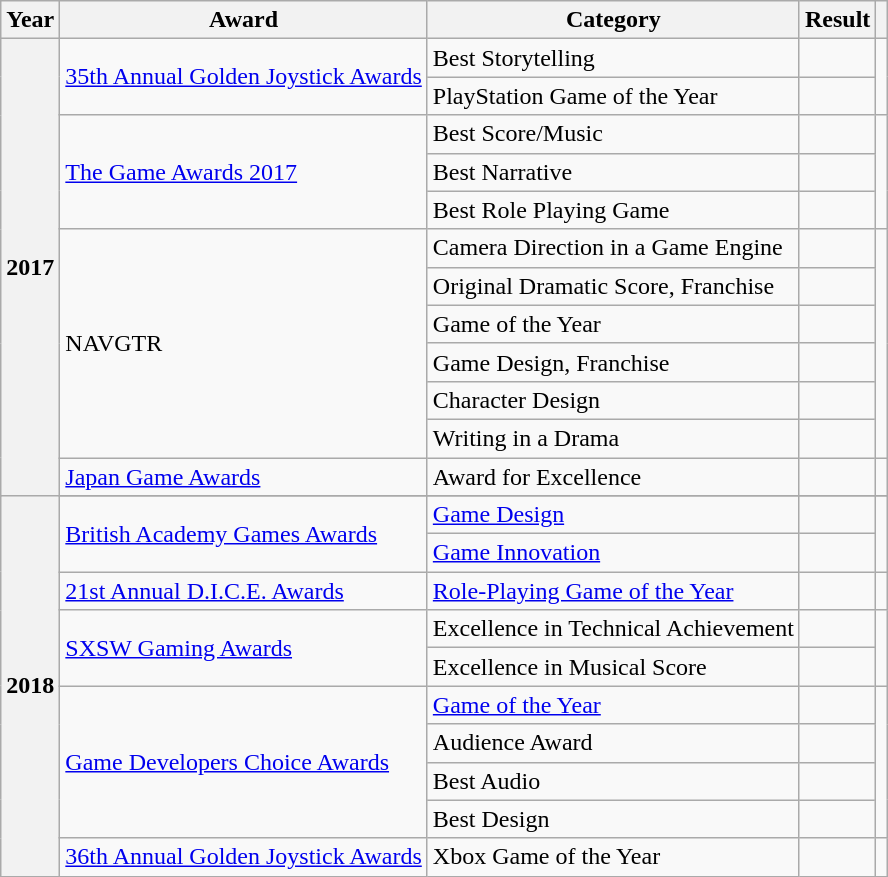<table class="wikitable sortable plainrowheaders">
<tr>
<th scope="col">Year</th>
<th scope="col">Award</th>
<th scope="col">Category</th>
<th scope="col">Result</th>
<th scope="col"></th>
</tr>
<tr>
<th scope="row" rowspan="12" style="text-align:center;">2017</th>
<td rowspan="2"><a href='#'>35th Annual Golden Joystick Awards</a></td>
<td>Best Storytelling</td>
<td></td>
<td rowspan="2" style="text-align:center;"></td>
</tr>
<tr>
<td>PlayStation Game of the Year</td>
<td></td>
</tr>
<tr>
<td rowspan="3"><a href='#'>The Game Awards 2017</a></td>
<td>Best Score/Music</td>
<td></td>
<td rowspan="3" style="text-align:center;"></td>
</tr>
<tr>
<td>Best Narrative</td>
<td></td>
</tr>
<tr>
<td>Best Role Playing Game</td>
<td></td>
</tr>
<tr>
<td rowspan="6">NAVGTR</td>
<td>Camera Direction in a Game Engine</td>
<td></td>
<td rowspan="6" style="text-align:center;"></td>
</tr>
<tr>
<td>Original Dramatic Score, Franchise</td>
<td></td>
</tr>
<tr>
<td>Game of the Year</td>
<td></td>
</tr>
<tr>
<td>Game Design, Franchise</td>
<td></td>
</tr>
<tr>
<td>Character Design</td>
<td></td>
</tr>
<tr>
<td>Writing in a Drama</td>
<td></td>
</tr>
<tr>
<td><a href='#'>Japan Game Awards</a></td>
<td>Award for Excellence</td>
<td></td>
<td style="text-align:center;"></td>
</tr>
<tr>
<th scope="row" rowspan="11" style="text-align:center;">2018</th>
</tr>
<tr>
<td rowspan="2"><a href='#'>British Academy Games Awards</a></td>
<td><a href='#'>Game Design</a></td>
<td></td>
<td rowspan="2" style="text-align:center;"></td>
</tr>
<tr>
<td><a href='#'>Game Innovation</a></td>
<td></td>
</tr>
<tr>
<td><a href='#'>21st Annual D.I.C.E. Awards</a></td>
<td><a href='#'>Role-Playing Game of the Year</a></td>
<td></td>
<td style="text-align:center;"></td>
</tr>
<tr>
<td rowspan="2"><a href='#'>SXSW Gaming Awards</a></td>
<td>Excellence in Technical Achievement</td>
<td></td>
<td rowspan="2" style="text-align:center;"></td>
</tr>
<tr>
<td>Excellence in Musical Score</td>
<td></td>
</tr>
<tr>
<td rowspan="4"><a href='#'>Game Developers Choice Awards</a></td>
<td><a href='#'>Game of the Year</a></td>
<td></td>
<td rowspan="4" style="text-align:center;"></td>
</tr>
<tr>
<td>Audience Award</td>
<td></td>
</tr>
<tr>
<td>Best Audio</td>
<td></td>
</tr>
<tr>
<td>Best Design</td>
<td></td>
</tr>
<tr>
<td><a href='#'>36th Annual Golden Joystick Awards</a></td>
<td>Xbox Game of the Year</td>
<td></td>
<td style="text-align:center;"></td>
</tr>
</table>
